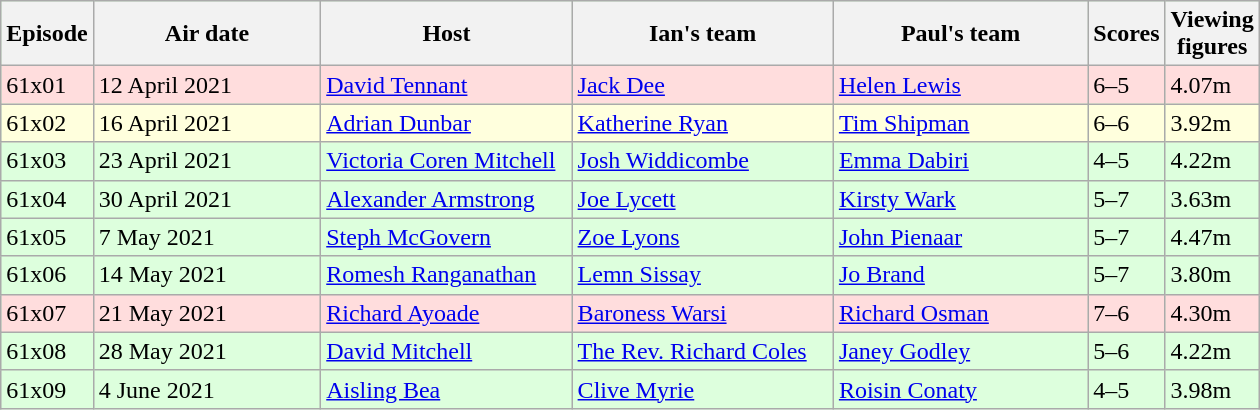<table class="wikitable"  style="width:840px; background:#dfd;">
<tr>
<th style="width:5%;">Episode</th>
<th style="width:21%;">Air date</th>
<th style="width:22%;">Host</th>
<th style="width:23%;">Ian's team</th>
<th style="width:23%;">Paul's team</th>
<th style="width:5%;">Scores</th>
<th style="width:120%;">Viewing figures</th>
</tr>
<tr style="background:#fdd;">
<td>61x01</td>
<td>12 April 2021</td>
<td><a href='#'>David Tennant</a></td>
<td><a href='#'>Jack Dee</a></td>
<td><a href='#'>Helen Lewis</a></td>
<td>6–5</td>
<td>4.07m</td>
</tr>
<tr style="background:#ffd;">
<td>61x02</td>
<td>16 April 2021</td>
<td><a href='#'>Adrian Dunbar</a></td>
<td><a href='#'>Katherine Ryan</a></td>
<td><a href='#'>Tim Shipman</a></td>
<td>6–6</td>
<td>3.92m</td>
</tr>
<tr>
<td>61x03</td>
<td>23 April 2021</td>
<td><a href='#'>Victoria Coren Mitchell</a></td>
<td><a href='#'>Josh Widdicombe</a></td>
<td><a href='#'>Emma Dabiri</a></td>
<td>4–5</td>
<td>4.22m</td>
</tr>
<tr>
<td>61x04</td>
<td>30 April 2021</td>
<td><a href='#'>Alexander Armstrong</a></td>
<td><a href='#'>Joe Lycett</a></td>
<td><a href='#'>Kirsty Wark</a></td>
<td>5–7</td>
<td>3.63m</td>
</tr>
<tr>
<td>61x05</td>
<td>7 May 2021</td>
<td><a href='#'>Steph McGovern</a></td>
<td><a href='#'>Zoe Lyons</a></td>
<td><a href='#'>John Pienaar</a></td>
<td>5–7</td>
<td>4.47m</td>
</tr>
<tr>
<td>61x06</td>
<td>14 May 2021</td>
<td><a href='#'>Romesh Ranganathan</a></td>
<td><a href='#'>Lemn Sissay</a></td>
<td><a href='#'>Jo Brand</a></td>
<td>5–7</td>
<td>3.80m</td>
</tr>
<tr style="background:#fdd;">
<td>61x07</td>
<td>21 May 2021</td>
<td><a href='#'>Richard Ayoade</a></td>
<td><a href='#'>Baroness Warsi</a></td>
<td><a href='#'>Richard Osman</a></td>
<td>7–6</td>
<td>4.30m</td>
</tr>
<tr>
<td>61x08</td>
<td>28 May 2021</td>
<td><a href='#'>David Mitchell</a></td>
<td><a href='#'>The Rev. Richard Coles</a></td>
<td><a href='#'>Janey Godley</a></td>
<td>5–6</td>
<td>4.22m</td>
</tr>
<tr>
<td>61x09</td>
<td>4 June 2021</td>
<td><a href='#'>Aisling Bea</a></td>
<td><a href='#'>Clive Myrie</a></td>
<td><a href='#'>Roisin Conaty</a></td>
<td>4–5</td>
<td>3.98m</td>
</tr>
</table>
